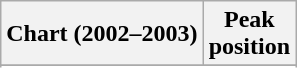<table class="wikitable sortable plainrowheaders" style="text-align:center">
<tr>
<th scope="col">Chart (2002–2003)</th>
<th scope="col">Peak<br>position</th>
</tr>
<tr>
</tr>
<tr>
</tr>
<tr>
</tr>
<tr>
</tr>
<tr>
</tr>
</table>
